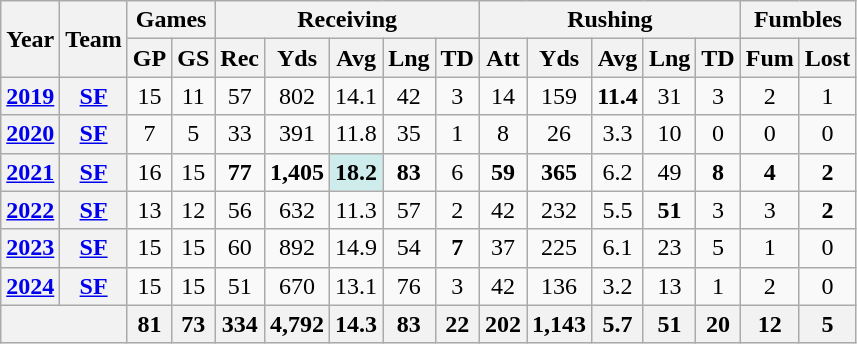<table class="wikitable" style="text-align:center;">
<tr>
<th rowspan="2">Year</th>
<th rowspan="2">Team</th>
<th colspan="2">Games</th>
<th colspan="5">Receiving</th>
<th colspan="5">Rushing</th>
<th colspan="2">Fumbles</th>
</tr>
<tr>
<th>GP</th>
<th>GS</th>
<th>Rec</th>
<th>Yds</th>
<th>Avg</th>
<th>Lng</th>
<th>TD</th>
<th>Att</th>
<th>Yds</th>
<th>Avg</th>
<th>Lng</th>
<th>TD</th>
<th>Fum</th>
<th>Lost</th>
</tr>
<tr>
<th><a href='#'>2019</a></th>
<th><a href='#'>SF</a></th>
<td>15</td>
<td>11</td>
<td>57</td>
<td>802</td>
<td>14.1</td>
<td>42</td>
<td>3</td>
<td>14</td>
<td>159</td>
<td><strong>11.4</strong></td>
<td>31</td>
<td>3</td>
<td>2</td>
<td>1</td>
</tr>
<tr>
<th><a href='#'>2020</a></th>
<th><a href='#'>SF</a></th>
<td>7</td>
<td>5</td>
<td>33</td>
<td>391</td>
<td>11.8</td>
<td>35</td>
<td>1</td>
<td>8</td>
<td>26</td>
<td>3.3</td>
<td>10</td>
<td>0</td>
<td>0</td>
<td>0</td>
</tr>
<tr>
<th><a href='#'>2021</a></th>
<th><a href='#'>SF</a></th>
<td>16</td>
<td>15</td>
<td><strong>77</strong></td>
<td><strong>1,405</strong></td>
<td style="background:#cfecec;"><strong>18.2</strong></td>
<td><strong>83</strong></td>
<td>6</td>
<td><strong>59</strong></td>
<td><strong>365</strong></td>
<td>6.2</td>
<td>49</td>
<td><strong>8</strong></td>
<td><strong>4</strong></td>
<td><strong>2</strong></td>
</tr>
<tr>
<th><a href='#'>2022</a></th>
<th><a href='#'>SF</a></th>
<td>13</td>
<td>12</td>
<td>56</td>
<td>632</td>
<td>11.3</td>
<td>57</td>
<td>2</td>
<td>42</td>
<td>232</td>
<td>5.5</td>
<td><strong>51</strong></td>
<td>3</td>
<td>3</td>
<td><strong>2</strong></td>
</tr>
<tr>
<th><a href='#'>2023</a></th>
<th><a href='#'>SF</a></th>
<td>15</td>
<td>15</td>
<td>60</td>
<td>892</td>
<td>14.9</td>
<td>54</td>
<td><strong>7</strong></td>
<td>37</td>
<td>225</td>
<td>6.1</td>
<td>23</td>
<td>5</td>
<td>1</td>
<td>0</td>
</tr>
<tr>
<th><a href='#'>2024</a></th>
<th><a href='#'>SF</a></th>
<td>15</td>
<td>15</td>
<td>51</td>
<td>670</td>
<td>13.1</td>
<td>76</td>
<td>3</td>
<td>42</td>
<td>136</td>
<td>3.2</td>
<td>13</td>
<td>1</td>
<td>2</td>
<td>0</td>
</tr>
<tr>
<th colspan="2"></th>
<th>81</th>
<th>73</th>
<th>334</th>
<th>4,792</th>
<th>14.3</th>
<th>83</th>
<th>22</th>
<th>202</th>
<th>1,143</th>
<th>5.7</th>
<th>51</th>
<th>20</th>
<th>12</th>
<th>5</th>
</tr>
</table>
